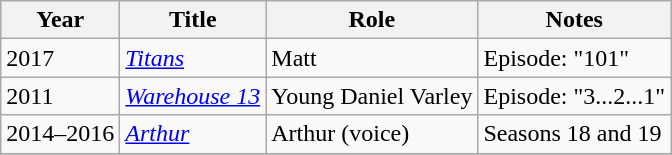<table class="wikitable sortable">
<tr>
<th>Year</th>
<th>Title</th>
<th>Role</th>
<th class="unsortable">Notes</th>
</tr>
<tr>
<td>2017</td>
<td><em><a href='#'>Titans</a></em></td>
<td>Matt</td>
<td>Episode: "101"</td>
</tr>
<tr>
<td>2011</td>
<td><em><a href='#'>Warehouse 13</a></em></td>
<td>Young Daniel Varley</td>
<td>Episode: "3...2...1"</td>
</tr>
<tr>
<td>2014–2016</td>
<td><em><a href='#'>Arthur</a></em></td>
<td>Arthur (voice)</td>
<td>Seasons 18 and 19</td>
</tr>
<tr>
</tr>
</table>
